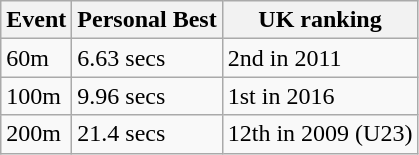<table class="wikitable">
<tr>
<th>Event</th>
<th>Personal Best</th>
<th>UK ranking</th>
</tr>
<tr>
<td>60m</td>
<td>6.63 secs</td>
<td>2nd in 2011</td>
</tr>
<tr>
<td>100m</td>
<td>9.96 secs</td>
<td>1st in 2016</td>
</tr>
<tr>
<td>200m</td>
<td>21.4 secs</td>
<td>12th in 2009 (U23)</td>
</tr>
</table>
